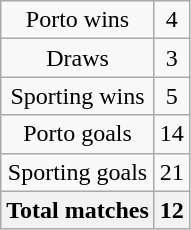<table class="wikitable" style="text-align:center">
<tr>
<td>Porto wins</td>
<td>4</td>
</tr>
<tr>
<td>Draws</td>
<td>3</td>
</tr>
<tr>
<td>Sporting wins</td>
<td>5</td>
</tr>
<tr>
<td>Porto goals</td>
<td>14</td>
</tr>
<tr>
<td>Sporting goals</td>
<td>21</td>
</tr>
<tr>
<th>Total matches</th>
<th>12</th>
</tr>
</table>
